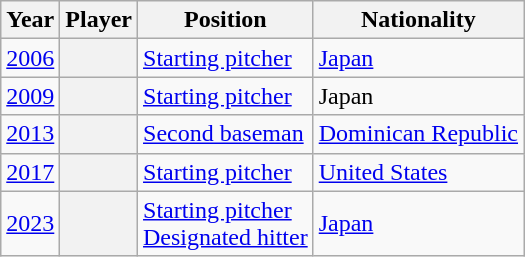<table class="wikitable plainrowheaders sortable" summary="Year (sortable), Player (sortable), Position (sortable), and Nationality (sortable)">
<tr>
<th scope="col">Year</th>
<th scope="col">Player</th>
<th scope="col">Position</th>
<th scope="col">Nationality</th>
</tr>
<tr>
<td><a href='#'>2006</a></td>
<th scope="row"></th>
<td><a href='#'>Starting pitcher</a></td>
<td> <a href='#'>Japan</a></td>
</tr>
<tr>
<td><a href='#'>2009</a></td>
<th scope="row"></th>
<td><a href='#'>Starting pitcher</a></td>
<td> Japan</td>
</tr>
<tr>
<td><a href='#'>2013</a></td>
<th scope="row"></th>
<td><a href='#'>Second baseman</a></td>
<td> <a href='#'>Dominican Republic</a></td>
</tr>
<tr>
<td><a href='#'>2017</a></td>
<th scope="row"></th>
<td><a href='#'>Starting pitcher</a></td>
<td> <a href='#'>United States</a></td>
</tr>
<tr>
<td><a href='#'>2023</a></td>
<th scope="row"></th>
<td><a href='#'>Starting pitcher</a><br><a href='#'>Designated hitter</a></td>
<td> <a href='#'>Japan</a></td>
</tr>
</table>
